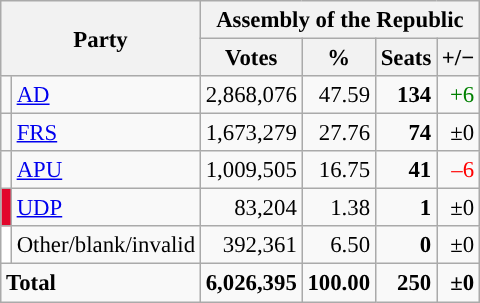<table class="wikitable" style="text-align:right; font-size:95%;">
<tr>
<th colspan="2" rowspan="2">Party</th>
<th colspan="4">Assembly of the Republic</th>
</tr>
<tr>
<th>Votes</th>
<th>%</th>
<th>Seats</th>
<th>+/−</th>
</tr>
<tr>
<td style="background:"></td>
<td align="left"><a href='#'>AD</a></td>
<td>2,868,076</td>
<td>47.59</td>
<td><strong>134</strong></td>
<td style="color:green;">+6</td>
</tr>
<tr>
<td style="background:"></td>
<td align="left"><a href='#'>FRS</a></td>
<td>1,673,279</td>
<td>27.76</td>
<td><strong>74</strong></td>
<td>±0</td>
</tr>
<tr>
<td style="background:"></td>
<td align="left"><a href='#'>APU</a></td>
<td>1,009,505</td>
<td>16.75</td>
<td><strong>41</strong></td>
<td style="color:red;">–6</td>
</tr>
<tr>
<td style="background:#E2062C;"></td>
<td align=left><a href='#'>UDP</a></td>
<td>83,204</td>
<td>1.38</td>
<td><strong>1</strong></td>
<td>±0</td>
</tr>
<tr>
<td style="background:white;"></td>
<td align="left">Other/blank/invalid</td>
<td>392,361</td>
<td>6.50</td>
<td><strong>0</strong></td>
<td>±0</td>
</tr>
<tr style="font-weight:bold">
<td colspan="2" align="left">Total</td>
<td>6,026,395</td>
<td>100.00</td>
<td>250</td>
<td>±0</td>
</tr>
</table>
